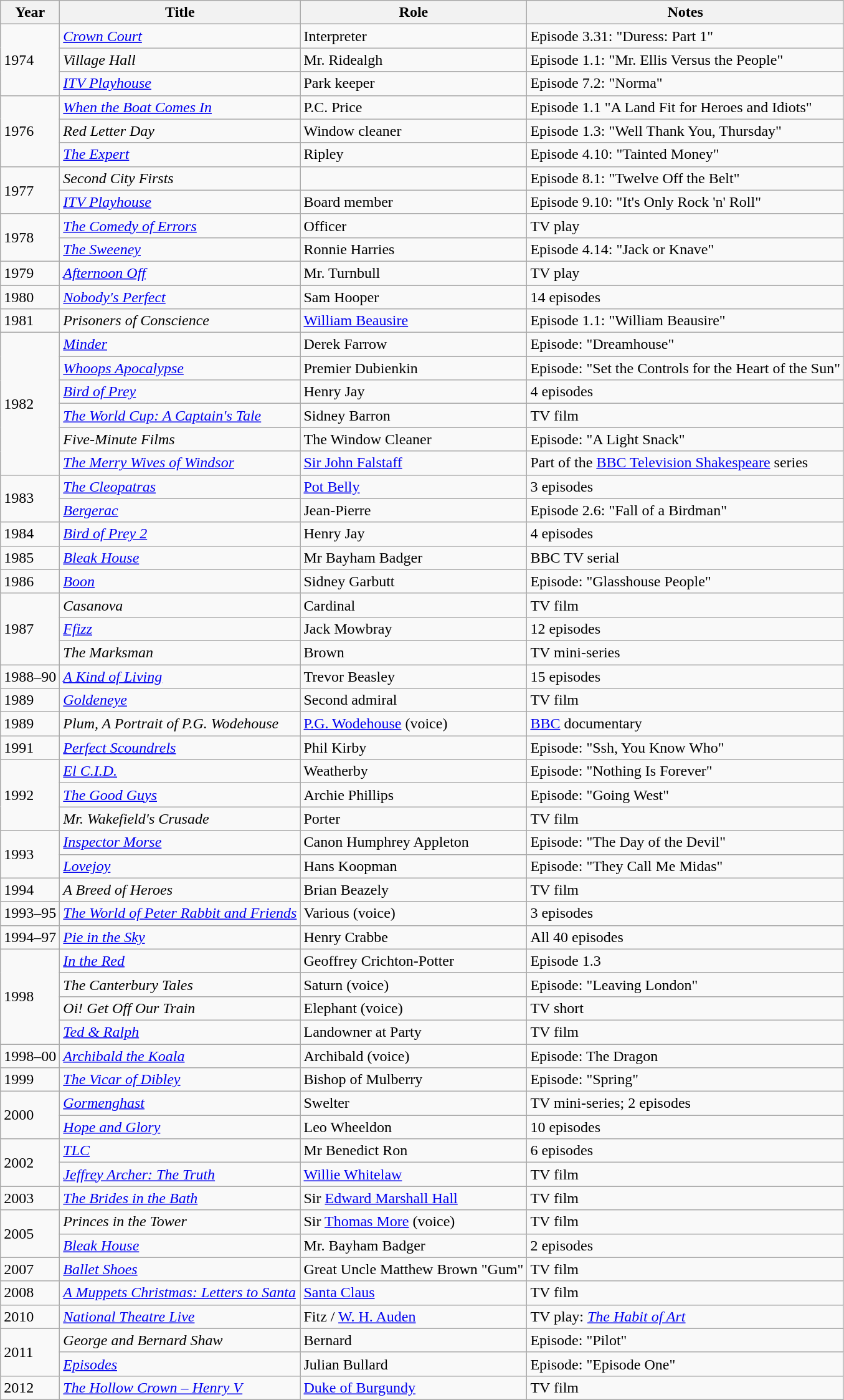<table class="wikitable sortable">
<tr>
<th>Year</th>
<th>Title</th>
<th>Role</th>
<th class="unsortable">Notes</th>
</tr>
<tr>
<td rowspan="3">1974</td>
<td><em><a href='#'>Crown Court</a></em></td>
<td>Interpreter</td>
<td>Episode 3.31: "Duress: Part 1"</td>
</tr>
<tr>
<td><em> Village Hall</em></td>
<td>Mr. Ridealgh</td>
<td>Episode 1.1: "Mr. Ellis Versus the People"</td>
</tr>
<tr>
<td><em><a href='#'>ITV Playhouse</a></em></td>
<td>Park keeper</td>
<td>Episode 7.2: "Norma"</td>
</tr>
<tr>
<td rowspan="3">1976</td>
<td><em><a href='#'>When the Boat Comes In</a></em></td>
<td>P.C. Price</td>
<td>Episode 1.1 "A Land Fit for Heroes and Idiots"</td>
</tr>
<tr>
<td><em>Red Letter Day</em></td>
<td>Window cleaner</td>
<td>Episode 1.3: "Well Thank You, Thursday"</td>
</tr>
<tr>
<td><em><a href='#'>The Expert</a></em></td>
<td>Ripley</td>
<td>Episode 4.10: "Tainted Money"</td>
</tr>
<tr>
<td rowspan="2">1977</td>
<td><em>Second City Firsts</em></td>
<td></td>
<td>Episode 8.1: "Twelve Off the Belt"</td>
</tr>
<tr>
<td><em><a href='#'>ITV Playhouse</a></em></td>
<td>Board member</td>
<td>Episode 9.10: "It's Only Rock 'n' Roll"</td>
</tr>
<tr>
<td rowspan="2">1978</td>
<td><em><a href='#'>The Comedy of Errors</a></em></td>
<td>Officer</td>
<td>TV play</td>
</tr>
<tr>
<td><em><a href='#'>The Sweeney</a></em></td>
<td>Ronnie Harries</td>
<td>Episode 4.14: "Jack or Knave"</td>
</tr>
<tr>
<td>1979</td>
<td><em><a href='#'>Afternoon Off</a></em></td>
<td>Mr. Turnbull</td>
<td>TV play</td>
</tr>
<tr>
<td>1980</td>
<td><em><a href='#'>Nobody's Perfect</a></em></td>
<td>Sam Hooper</td>
<td>14 episodes</td>
</tr>
<tr>
<td>1981</td>
<td><em>Prisoners of Conscience</em></td>
<td><a href='#'>William Beausire</a></td>
<td>Episode 1.1: "William Beausire"</td>
</tr>
<tr>
<td rowspan="6">1982</td>
<td><em><a href='#'>Minder</a></em></td>
<td>Derek Farrow</td>
<td>Episode: "Dreamhouse"</td>
</tr>
<tr>
<td><em><a href='#'>Whoops Apocalypse</a></em></td>
<td>Premier Dubienkin</td>
<td>Episode: "Set the Controls for the Heart of the Sun"</td>
</tr>
<tr>
<td><em><a href='#'>Bird of Prey</a></em></td>
<td>Henry Jay</td>
<td>4 episodes</td>
</tr>
<tr>
<td><em><a href='#'>The World Cup: A Captain's Tale</a></em></td>
<td>Sidney Barron</td>
<td>TV film</td>
</tr>
<tr>
<td><em>Five-Minute Films</em></td>
<td>The Window Cleaner</td>
<td>Episode: "A Light Snack"</td>
</tr>
<tr>
<td><em><a href='#'>The Merry Wives of Windsor</a></em></td>
<td><a href='#'>Sir John Falstaff</a></td>
<td>Part of the <a href='#'>BBC Television Shakespeare</a> series</td>
</tr>
<tr>
<td rowspan="2">1983</td>
<td><em><a href='#'>The Cleopatras</a></em></td>
<td><a href='#'>Pot Belly</a></td>
<td>3 episodes</td>
</tr>
<tr>
<td><em><a href='#'>Bergerac</a></em></td>
<td>Jean-Pierre</td>
<td>Episode 2.6: "Fall of a Birdman"</td>
</tr>
<tr>
<td>1984</td>
<td><em><a href='#'>Bird of Prey 2</a></em></td>
<td>Henry Jay</td>
<td>4 episodes</td>
</tr>
<tr>
<td>1985</td>
<td><em><a href='#'>Bleak House</a></em></td>
<td>Mr Bayham Badger</td>
<td>BBC TV serial</td>
</tr>
<tr>
<td>1986</td>
<td><em><a href='#'>Boon</a></em></td>
<td>Sidney Garbutt</td>
<td>Episode: "Glasshouse People"</td>
</tr>
<tr>
<td rowspan="3">1987</td>
<td><em>Casanova</em></td>
<td>Cardinal</td>
<td>TV film</td>
</tr>
<tr>
<td><em><a href='#'>Ffizz</a></em></td>
<td>Jack Mowbray</td>
<td>12 episodes</td>
</tr>
<tr>
<td><em>The Marksman</em></td>
<td>Brown</td>
<td>TV mini-series</td>
</tr>
<tr>
<td>1988–90</td>
<td><em><a href='#'>A Kind of Living</a></em></td>
<td>Trevor Beasley</td>
<td>15 episodes</td>
</tr>
<tr>
<td>1989</td>
<td><em><a href='#'>Goldeneye</a></em></td>
<td>Second admiral</td>
<td>TV film</td>
</tr>
<tr>
<td>1989</td>
<td><em>Plum, A Portrait of P.G. Wodehouse</em></td>
<td><a href='#'>P.G. Wodehouse</a> (voice)</td>
<td><a href='#'>BBC</a> documentary</td>
</tr>
<tr>
<td>1991</td>
<td><em><a href='#'>Perfect Scoundrels</a></em></td>
<td>Phil Kirby</td>
<td>Episode: "Ssh, You Know Who"</td>
</tr>
<tr>
<td rowspan="3">1992</td>
<td><em><a href='#'>El C.I.D.</a></em></td>
<td>Weatherby</td>
<td>Episode: "Nothing Is Forever"</td>
</tr>
<tr>
<td><em><a href='#'>The Good Guys</a></em></td>
<td>Archie Phillips</td>
<td>Episode: "Going West"</td>
</tr>
<tr>
<td><em>Mr. Wakefield's Crusade</em></td>
<td>Porter</td>
<td>TV film</td>
</tr>
<tr>
<td rowspan="2">1993</td>
<td><em><a href='#'>Inspector Morse</a></em></td>
<td>Canon Humphrey Appleton</td>
<td>Episode: "The Day of the Devil"</td>
</tr>
<tr>
<td><em><a href='#'>Lovejoy</a></em></td>
<td>Hans Koopman</td>
<td>Episode: "They Call Me Midas"</td>
</tr>
<tr>
<td>1994</td>
<td><em>A Breed of Heroes</em></td>
<td>Brian Beazely</td>
<td>TV film</td>
</tr>
<tr>
<td>1993–95</td>
<td><em><a href='#'>The World of Peter Rabbit and Friends</a></em></td>
<td>Various (voice)</td>
<td>3 episodes</td>
</tr>
<tr>
<td>1994–97</td>
<td><em><a href='#'>Pie in the Sky</a></em></td>
<td>Henry Crabbe</td>
<td>All 40 episodes</td>
</tr>
<tr>
<td rowspan="4">1998</td>
<td><em><a href='#'>In the Red</a></em></td>
<td>Geoffrey Crichton-Potter</td>
<td>Episode 1.3</td>
</tr>
<tr>
<td><em>The Canterbury Tales</em></td>
<td>Saturn (voice)</td>
<td>Episode: "Leaving London"</td>
</tr>
<tr>
<td><em>Oi! Get Off Our Train</em></td>
<td>Elephant (voice)</td>
<td>TV short</td>
</tr>
<tr>
<td><em><a href='#'>Ted & Ralph</a></em></td>
<td>Landowner at Party</td>
<td>TV film</td>
</tr>
<tr>
<td>1998–00</td>
<td><em><a href='#'>Archibald the Koala</a></em></td>
<td>Archibald (voice)</td>
<td>Episode: The Dragon</td>
</tr>
<tr>
<td>1999</td>
<td><em><a href='#'>The Vicar of Dibley</a></em></td>
<td>Bishop of Mulberry</td>
<td>Episode: "Spring"</td>
</tr>
<tr>
<td rowspan="2">2000</td>
<td><em><a href='#'>Gormenghast</a></em></td>
<td>Swelter</td>
<td>TV mini-series; 2 episodes</td>
</tr>
<tr>
<td><em><a href='#'>Hope and Glory</a></em></td>
<td>Leo Wheeldon</td>
<td>10 episodes</td>
</tr>
<tr>
<td rowspan="2">2002</td>
<td><em><a href='#'>TLC</a></em></td>
<td>Mr Benedict Ron</td>
<td>6 episodes</td>
</tr>
<tr>
<td><em><a href='#'>Jeffrey Archer: The Truth</a></em></td>
<td><a href='#'>Willie Whitelaw</a></td>
<td>TV film</td>
</tr>
<tr>
<td>2003</td>
<td><em><a href='#'>The Brides in the Bath</a></em></td>
<td>Sir <a href='#'>Edward Marshall Hall</a></td>
<td>TV film</td>
</tr>
<tr>
<td rowspan="2">2005</td>
<td><em>Princes in the Tower</em></td>
<td>Sir <a href='#'>Thomas More</a> (voice)</td>
<td>TV film</td>
</tr>
<tr>
<td><em><a href='#'>Bleak House</a></em></td>
<td>Mr. Bayham Badger</td>
<td>2 episodes</td>
</tr>
<tr>
<td>2007</td>
<td><em><a href='#'>Ballet Shoes</a></em></td>
<td>Great Uncle Matthew Brown "Gum"</td>
<td>TV film</td>
</tr>
<tr>
<td>2008</td>
<td><em><a href='#'>A Muppets Christmas: Letters to Santa</a></em></td>
<td><a href='#'>Santa Claus</a></td>
<td>TV film</td>
</tr>
<tr>
<td>2010</td>
<td><em><a href='#'>National Theatre Live</a></em></td>
<td>Fitz / <a href='#'>W. H. Auden</a></td>
<td>TV play: <em><a href='#'>The Habit of Art</a></em></td>
</tr>
<tr>
<td rowspan="2">2011</td>
<td><em>George and Bernard Shaw</em></td>
<td>Bernard</td>
<td>Episode: "Pilot"</td>
</tr>
<tr>
<td><em><a href='#'>Episodes</a></em></td>
<td>Julian Bullard</td>
<td>Episode: "Episode One"</td>
</tr>
<tr>
<td>2012</td>
<td><em><a href='#'>The Hollow Crown – Henry V</a></em></td>
<td><a href='#'>Duke of Burgundy</a></td>
<td>TV film</td>
</tr>
</table>
